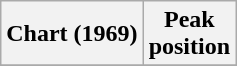<table class="wikitable sortable plainrowheaders" style="text-align:center">
<tr>
<th>Chart (1969)</th>
<th>Peak<br>position</th>
</tr>
<tr>
</tr>
</table>
